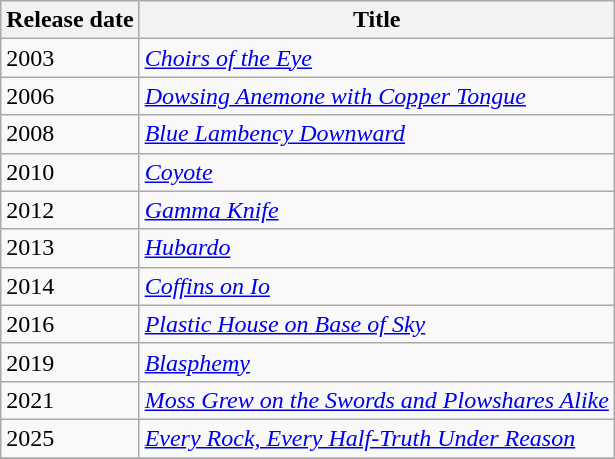<table class="wikitable">
<tr>
<th>Release date</th>
<th>Title</th>
</tr>
<tr>
<td>2003</td>
<td><em><a href='#'>Choirs of the Eye</a></em></td>
</tr>
<tr>
<td>2006</td>
<td><em><a href='#'>Dowsing Anemone with Copper Tongue</a></em></td>
</tr>
<tr>
<td>2008</td>
<td><em><a href='#'>Blue Lambency Downward</a></em></td>
</tr>
<tr>
<td>2010</td>
<td><em><a href='#'>Coyote</a></em></td>
</tr>
<tr>
<td>2012</td>
<td><em><a href='#'>Gamma Knife</a></em></td>
</tr>
<tr>
<td>2013</td>
<td><em><a href='#'>Hubardo</a></em></td>
</tr>
<tr>
<td>2014</td>
<td><em><a href='#'>Coffins on Io</a></em></td>
</tr>
<tr>
<td>2016</td>
<td><em><a href='#'>Plastic House on Base of Sky</a></em></td>
</tr>
<tr>
<td>2019</td>
<td><em><a href='#'>Blasphemy</a></em></td>
</tr>
<tr>
<td>2021</td>
<td><em><a href='#'>Moss Grew on the Swords and Plowshares Alike</a></em></td>
</tr>
<tr>
<td>2025</td>
<td><em><a href='#'>Every Rock, Every Half-Truth Under Reason</a></em></td>
</tr>
<tr>
</tr>
</table>
